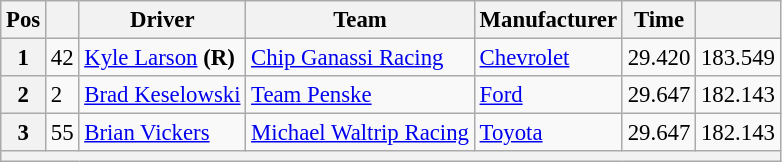<table class="wikitable" style="font-size:95%">
<tr>
<th>Pos</th>
<th></th>
<th>Driver</th>
<th>Team</th>
<th>Manufacturer</th>
<th>Time</th>
<th></th>
</tr>
<tr>
<th>1</th>
<td>42</td>
<td><a href='#'>Kyle Larson</a> <strong>(R)</strong></td>
<td><a href='#'>Chip Ganassi Racing</a></td>
<td><a href='#'>Chevrolet</a></td>
<td>29.420</td>
<td>183.549</td>
</tr>
<tr>
<th>2</th>
<td>2</td>
<td><a href='#'>Brad Keselowski</a></td>
<td><a href='#'>Team Penske</a></td>
<td><a href='#'>Ford</a></td>
<td>29.647</td>
<td>182.143</td>
</tr>
<tr>
<th>3</th>
<td>55</td>
<td><a href='#'>Brian Vickers</a></td>
<td><a href='#'>Michael Waltrip Racing</a></td>
<td><a href='#'>Toyota</a></td>
<td>29.647</td>
<td>182.143</td>
</tr>
<tr>
<th colspan="7"></th>
</tr>
</table>
